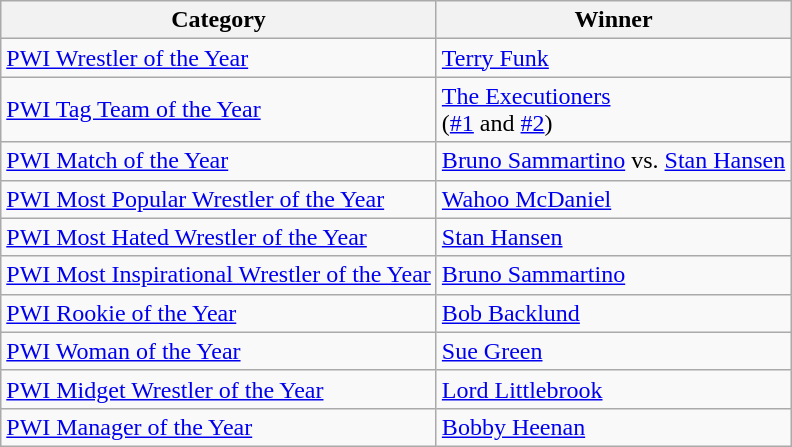<table class="wikitable">
<tr>
<th>Category</th>
<th>Winner</th>
</tr>
<tr>
<td><a href='#'>PWI Wrestler of the Year</a></td>
<td><a href='#'>Terry Funk</a></td>
</tr>
<tr>
<td><a href='#'>PWI Tag Team of the Year</a></td>
<td><a href='#'>The Executioners</a><br>(<a href='#'>#1</a> and <a href='#'>#2</a>)</td>
</tr>
<tr>
<td><a href='#'>PWI Match of the Year</a></td>
<td><a href='#'>Bruno Sammartino</a> vs. <a href='#'>Stan Hansen</a></td>
</tr>
<tr>
<td><a href='#'>PWI Most Popular Wrestler of the Year</a></td>
<td><a href='#'>Wahoo McDaniel</a></td>
</tr>
<tr>
<td><a href='#'>PWI Most Hated Wrestler of the Year</a></td>
<td><a href='#'>Stan Hansen</a></td>
</tr>
<tr>
<td><a href='#'>PWI Most Inspirational Wrestler of the Year</a></td>
<td><a href='#'>Bruno Sammartino</a></td>
</tr>
<tr>
<td><a href='#'>PWI Rookie of the Year</a></td>
<td><a href='#'>Bob Backlund</a></td>
</tr>
<tr>
<td><a href='#'>PWI Woman of the Year</a></td>
<td><a href='#'>Sue Green</a></td>
</tr>
<tr>
<td><a href='#'>PWI Midget Wrestler of the Year</a></td>
<td><a href='#'>Lord Littlebrook</a></td>
</tr>
<tr>
<td><a href='#'>PWI Manager of the Year</a></td>
<td><a href='#'>Bobby Heenan</a></td>
</tr>
</table>
